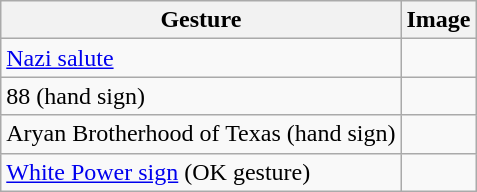<table class="wikitable sortable">
<tr>
<th>Gesture</th>
<th>Image</th>
</tr>
<tr>
<td><a href='#'>Nazi salute</a></td>
<td></td>
</tr>
<tr>
<td>88 (hand sign)</td>
<td></td>
</tr>
<tr>
<td>Aryan Brotherhood of Texas (hand sign)</td>
<td></td>
</tr>
<tr>
<td><a href='#'>White Power sign</a> (OK gesture)</td>
<td></td>
</tr>
</table>
